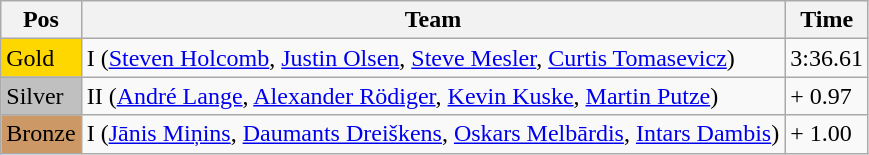<table class="wikitable">
<tr>
<th>Pos</th>
<th>Team</th>
<th>Time</th>
</tr>
<tr>
<td style="background:gold">Gold</td>
<td> I (<a href='#'>Steven Holcomb</a>, <a href='#'>Justin Olsen</a>, <a href='#'>Steve Mesler</a>, <a href='#'>Curtis Tomasevicz</a>)</td>
<td>3:36.61</td>
</tr>
<tr>
<td style="background:silver">Silver</td>
<td> II (<a href='#'>André Lange</a>, <a href='#'>Alexander Rödiger</a>, <a href='#'>Kevin Kuske</a>, <a href='#'>Martin Putze</a>)</td>
<td>+ 0.97</td>
</tr>
<tr>
<td style="background:#cc9966">Bronze</td>
<td> I (<a href='#'>Jānis Miņins</a>, <a href='#'>Daumants Dreiškens</a>, <a href='#'>Oskars Melbārdis</a>, <a href='#'>Intars Dambis</a>)</td>
<td>+ 1.00</td>
</tr>
</table>
